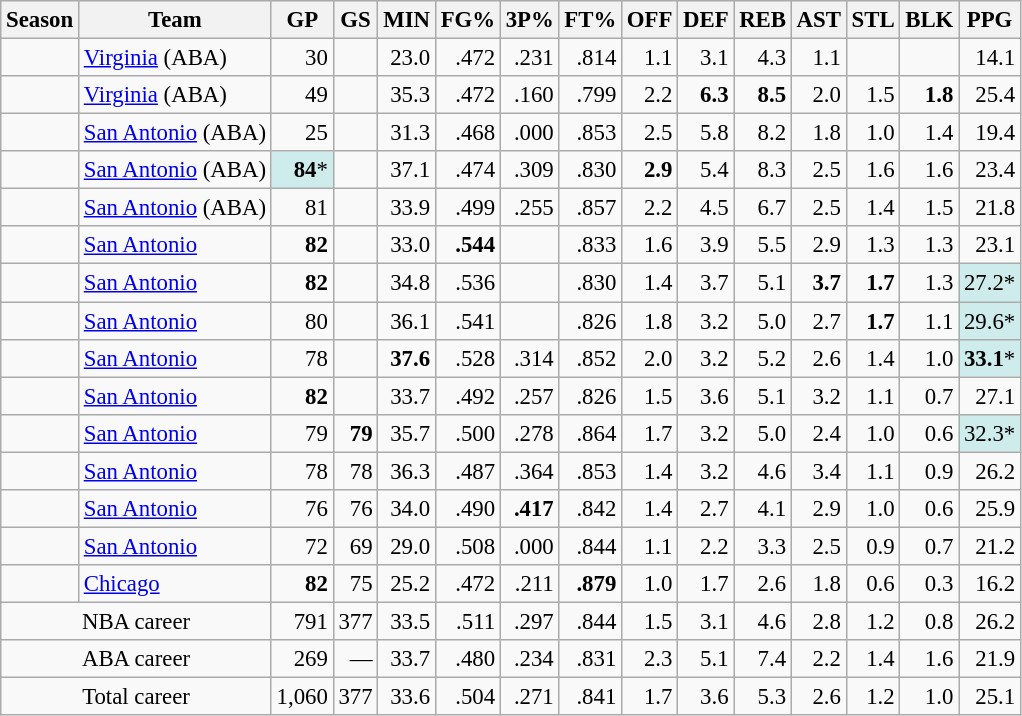<table class="wikitable sortable" style="font-size:95%; text-align:right">
<tr>
<th>Season</th>
<th>Team</th>
<th>GP</th>
<th>GS</th>
<th>MIN</th>
<th>FG%</th>
<th>3P%</th>
<th>FT%</th>
<th>OFF</th>
<th>DEF</th>
<th>REB</th>
<th>AST</th>
<th>STL</th>
<th>BLK</th>
<th>PPG</th>
</tr>
<tr>
<td style="text-align:left"></td>
<td style="text-align:left"><a href='#'>Virginia</a> (ABA)</td>
<td>30</td>
<td></td>
<td>23.0</td>
<td>.472</td>
<td>.231</td>
<td>.814</td>
<td>1.1</td>
<td>3.1</td>
<td>4.3</td>
<td>1.1</td>
<td></td>
<td></td>
<td>14.1</td>
</tr>
<tr>
<td style="text-align:left"></td>
<td style="text-align:left"><a href='#'>Virginia</a> (ABA)</td>
<td>49</td>
<td></td>
<td>35.3</td>
<td>.472</td>
<td>.160</td>
<td>.799</td>
<td>2.2</td>
<td><strong>6.3</strong></td>
<td><strong>8.5</strong></td>
<td>2.0</td>
<td>1.5</td>
<td><strong>1.8</strong></td>
<td>25.4</td>
</tr>
<tr>
<td style="text-align:left"></td>
<td style="text-align:left"><a href='#'>San Antonio</a> (ABA)</td>
<td>25</td>
<td></td>
<td>31.3</td>
<td>.468</td>
<td>.000</td>
<td>.853</td>
<td>2.5</td>
<td>5.8</td>
<td>8.2</td>
<td>1.8</td>
<td>1.0</td>
<td>1.4</td>
<td>19.4</td>
</tr>
<tr>
<td style="text-align:left"></td>
<td style="text-align:left"><a href='#'>San Antonio</a> (ABA)</td>
<td style="background:#cfecec"><strong>84</strong>*</td>
<td></td>
<td>37.1</td>
<td>.474</td>
<td>.309</td>
<td>.830</td>
<td><strong>2.9</strong></td>
<td>5.4</td>
<td>8.3</td>
<td>2.5</td>
<td>1.6</td>
<td>1.6</td>
<td>23.4</td>
</tr>
<tr>
<td style="text-align:left"></td>
<td style="text-align:left"><a href='#'>San Antonio</a> (ABA)</td>
<td>81</td>
<td></td>
<td>33.9</td>
<td>.499</td>
<td>.255</td>
<td>.857</td>
<td>2.2</td>
<td>4.5</td>
<td>6.7</td>
<td>2.5</td>
<td>1.4</td>
<td>1.5</td>
<td>21.8</td>
</tr>
<tr>
<td style="text-align:left"></td>
<td style="text-align:left"><a href='#'>San Antonio</a></td>
<td><strong>82</strong></td>
<td></td>
<td>33.0</td>
<td><strong>.544</strong></td>
<td></td>
<td>.833</td>
<td>1.6</td>
<td>3.9</td>
<td>5.5</td>
<td>2.9</td>
<td>1.3</td>
<td>1.3</td>
<td>23.1</td>
</tr>
<tr>
<td style="text-align:left"></td>
<td style="text-align:left"><a href='#'>San Antonio</a></td>
<td><strong>82</strong></td>
<td></td>
<td>34.8</td>
<td>.536</td>
<td></td>
<td>.830</td>
<td>1.4</td>
<td>3.7</td>
<td>5.1</td>
<td><strong>3.7</strong></td>
<td><strong>1.7</strong></td>
<td>1.3</td>
<td style="background:#cfecec">27.2*</td>
</tr>
<tr>
<td style="text-align:left"></td>
<td style="text-align:left"><a href='#'>San Antonio</a></td>
<td>80</td>
<td></td>
<td>36.1</td>
<td>.541</td>
<td></td>
<td>.826</td>
<td>1.8</td>
<td>3.2</td>
<td>5.0</td>
<td>2.7</td>
<td><strong>1.7</strong></td>
<td>1.1</td>
<td style="background:#cfecec">29.6*</td>
</tr>
<tr>
<td style="text-align:left"></td>
<td style="text-align:left"><a href='#'>San Antonio</a></td>
<td>78</td>
<td></td>
<td><strong>37.6</strong></td>
<td>.528</td>
<td>.314</td>
<td>.852</td>
<td>2.0</td>
<td>3.2</td>
<td>5.2</td>
<td>2.6</td>
<td>1.4</td>
<td>1.0</td>
<td style="background:#cfecec"><strong>33.1</strong>*</td>
</tr>
<tr>
<td style="text-align:left"></td>
<td style="text-align:left"><a href='#'>San Antonio</a></td>
<td><strong>82</strong></td>
<td></td>
<td>33.7</td>
<td>.492</td>
<td>.257</td>
<td>.826</td>
<td>1.5</td>
<td>3.6</td>
<td>5.1</td>
<td>3.2</td>
<td>1.1</td>
<td>0.7</td>
<td>27.1</td>
</tr>
<tr>
<td style="text-align:left"></td>
<td style="text-align:left"><a href='#'>San Antonio</a></td>
<td>79</td>
<td><strong>79</strong></td>
<td>35.7</td>
<td>.500</td>
<td>.278</td>
<td>.864</td>
<td>1.7</td>
<td>3.2</td>
<td>5.0</td>
<td>2.4</td>
<td>1.0</td>
<td>0.6</td>
<td style="background:#cfecec">32.3*</td>
</tr>
<tr>
<td style="text-align:left"></td>
<td style="text-align:left"><a href='#'>San Antonio</a></td>
<td>78</td>
<td>78</td>
<td>36.3</td>
<td>.487</td>
<td>.364</td>
<td>.853</td>
<td>1.4</td>
<td>3.2</td>
<td>4.6</td>
<td>3.4</td>
<td>1.1</td>
<td>0.9</td>
<td>26.2</td>
</tr>
<tr>
<td style="text-align:left"></td>
<td style="text-align:left"><a href='#'>San Antonio</a></td>
<td>76</td>
<td>76</td>
<td>34.0</td>
<td>.490</td>
<td><strong>.417</strong></td>
<td>.842</td>
<td>1.4</td>
<td>2.7</td>
<td>4.1</td>
<td>2.9</td>
<td>1.0</td>
<td>0.6</td>
<td>25.9</td>
</tr>
<tr>
<td style="text-align:left"></td>
<td style="text-align:left"><a href='#'>San Antonio</a></td>
<td>72</td>
<td>69</td>
<td>29.0</td>
<td>.508</td>
<td>.000</td>
<td>.844</td>
<td>1.1</td>
<td>2.2</td>
<td>3.3</td>
<td>2.5</td>
<td>0.9</td>
<td>0.7</td>
<td>21.2</td>
</tr>
<tr>
<td style="text-align:left"></td>
<td style="text-align:left"><a href='#'>Chicago</a></td>
<td><strong>82</strong></td>
<td>75</td>
<td>25.2</td>
<td>.472</td>
<td>.211</td>
<td><strong>.879</strong></td>
<td>1.0</td>
<td>1.7</td>
<td>2.6</td>
<td>1.8</td>
<td>0.6</td>
<td>0.3</td>
<td>16.2</td>
</tr>
<tr class="sortbottom">
<td style="text-align:center" colspan="2">NBA career</td>
<td>791</td>
<td>377</td>
<td>33.5</td>
<td>.511</td>
<td>.297</td>
<td>.844</td>
<td>1.5</td>
<td>3.1</td>
<td>4.6</td>
<td>2.8</td>
<td>1.2</td>
<td>0.8</td>
<td>26.2</td>
</tr>
<tr class="sortbottom">
<td style="text-align:center" colspan="2">ABA career</td>
<td>269</td>
<td>—</td>
<td>33.7</td>
<td>.480</td>
<td>.234</td>
<td>.831</td>
<td>2.3</td>
<td>5.1</td>
<td>7.4</td>
<td>2.2</td>
<td>1.4</td>
<td>1.6</td>
<td>21.9</td>
</tr>
<tr class="sortbottom">
<td style="text-align:center" colspan="2">Total career</td>
<td>1,060</td>
<td>377</td>
<td>33.6</td>
<td>.504</td>
<td>.271</td>
<td>.841</td>
<td>1.7</td>
<td>3.6</td>
<td>5.3</td>
<td>2.6</td>
<td>1.2</td>
<td>1.0</td>
<td>25.1</td>
</tr>
</table>
